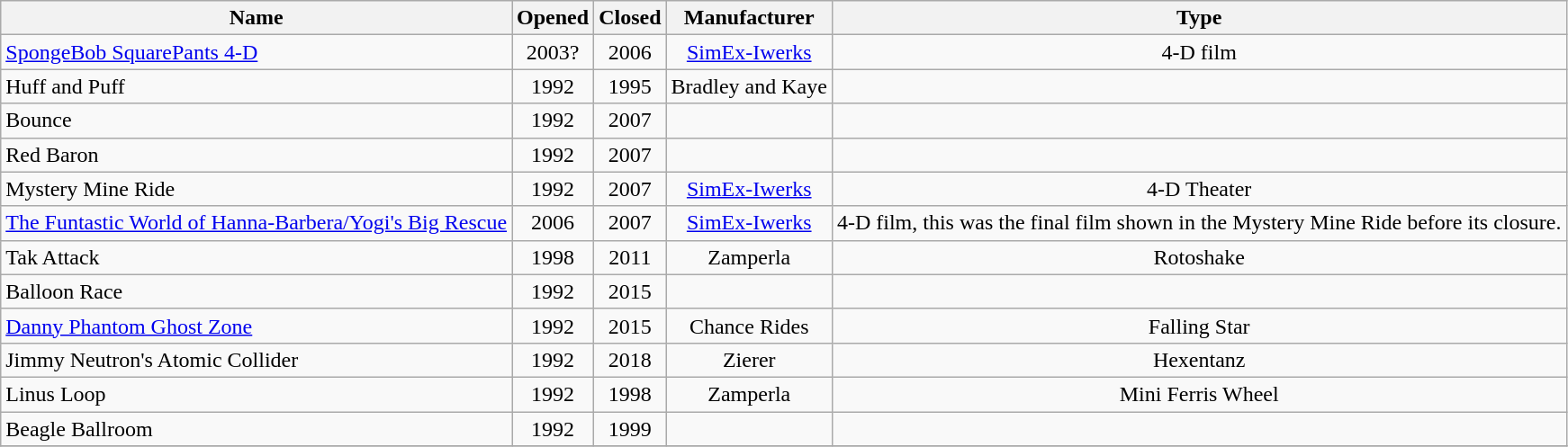<table class="wikitable sortable">
<tr>
<th>Name</th>
<th>Opened</th>
<th>Closed</th>
<th>Manufacturer</th>
<th>Type</th>
</tr>
<tr>
<td><a href='#'>SpongeBob SquarePants 4-D</a></td>
<td align=center>2003?</td>
<td align=center>2006</td>
<td align=center><a href='#'>SimEx-Iwerks</a></td>
<td align=center>4-D film</td>
</tr>
<tr>
<td>Huff and Puff</td>
<td align=center>1992</td>
<td align=center>1995</td>
<td align=center>Bradley and Kaye</td>
<td></td>
</tr>
<tr>
<td>Bounce</td>
<td align=center>1992</td>
<td align=center>2007</td>
<td></td>
<td></td>
</tr>
<tr>
<td>Red Baron</td>
<td align=center>1992</td>
<td align=center>2007</td>
<td></td>
<td></td>
</tr>
<tr>
<td>Mystery Mine Ride</td>
<td align=center>1992</td>
<td align=center>2007</td>
<td align=center><a href='#'>SimEx-Iwerks</a></td>
<td align=center>4-D Theater</td>
</tr>
<tr>
<td><a href='#'>The Funtastic World of Hanna-Barbera/Yogi's Big Rescue</a></td>
<td align=center>2006</td>
<td align=center>2007</td>
<td align=center><a href='#'>SimEx-Iwerks</a></td>
<td align=center>4-D film, this was the final film shown in the Mystery Mine Ride before its closure.</td>
</tr>
<tr>
<td>Tak Attack</td>
<td align=center>1998</td>
<td align=center>2011</td>
<td align=center>Zamperla</td>
<td align=center>Rotoshake</td>
</tr>
<tr>
<td>Balloon Race</td>
<td align=center>1992</td>
<td align=center>2015</td>
<td></td>
<td></td>
</tr>
<tr>
<td><a href='#'>Danny Phantom Ghost Zone</a></td>
<td align=center>1992</td>
<td align=center>2015</td>
<td align=center>Chance Rides</td>
<td align=center>Falling Star</td>
</tr>
<tr>
<td>Jimmy Neutron's Atomic Collider</td>
<td align=center>1992</td>
<td align=center>2018</td>
<td align=center>Zierer</td>
<td align=center>Hexentanz</td>
</tr>
<tr>
<td>Linus Loop</td>
<td align=center>1992</td>
<td align=center>1998</td>
<td align=center>Zamperla</td>
<td align=center>Mini Ferris Wheel</td>
</tr>
<tr>
<td>Beagle Ballroom</td>
<td align=center>1992</td>
<td align=center>1999</td>
<td align=center></td>
<td align=center></td>
</tr>
<tr>
</tr>
</table>
